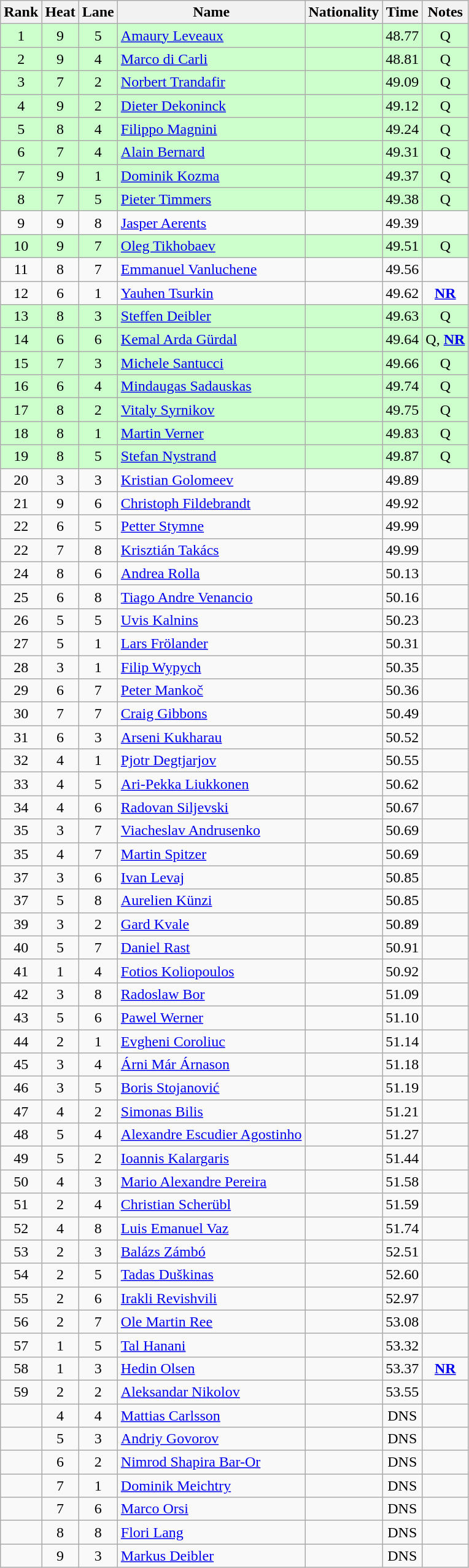<table class="wikitable sortable" style="text-align:center">
<tr>
<th>Rank</th>
<th>Heat</th>
<th>Lane</th>
<th>Name</th>
<th>Nationality</th>
<th>Time</th>
<th>Notes</th>
</tr>
<tr bgcolor=ccffcc>
<td>1</td>
<td>9</td>
<td>5</td>
<td align=left><a href='#'>Amaury Leveaux</a></td>
<td align=left></td>
<td>48.77</td>
<td>Q</td>
</tr>
<tr bgcolor=ccffcc>
<td>2</td>
<td>9</td>
<td>4</td>
<td align=left><a href='#'>Marco di Carli</a></td>
<td align=left></td>
<td>48.81</td>
<td>Q</td>
</tr>
<tr bgcolor=ccffcc>
<td>3</td>
<td>7</td>
<td>2</td>
<td align=left><a href='#'>Norbert Trandafir</a></td>
<td align=left></td>
<td>49.09</td>
<td>Q</td>
</tr>
<tr bgcolor=ccffcc>
<td>4</td>
<td>9</td>
<td>2</td>
<td align=left><a href='#'>Dieter Dekoninck</a></td>
<td align=left></td>
<td>49.12</td>
<td>Q</td>
</tr>
<tr bgcolor=ccffcc>
<td>5</td>
<td>8</td>
<td>4</td>
<td align=left><a href='#'>Filippo Magnini</a></td>
<td align=left></td>
<td>49.24</td>
<td>Q</td>
</tr>
<tr bgcolor=ccffcc>
<td>6</td>
<td>7</td>
<td>4</td>
<td align=left><a href='#'>Alain Bernard</a></td>
<td align=left></td>
<td>49.31</td>
<td>Q</td>
</tr>
<tr bgcolor=ccffcc>
<td>7</td>
<td>9</td>
<td>1</td>
<td align=left><a href='#'>Dominik Kozma</a></td>
<td align=left></td>
<td>49.37</td>
<td>Q</td>
</tr>
<tr bgcolor=ccffcc>
<td>8</td>
<td>7</td>
<td>5</td>
<td align=left><a href='#'>Pieter Timmers</a></td>
<td align=left></td>
<td>49.38</td>
<td>Q</td>
</tr>
<tr>
<td>9</td>
<td>9</td>
<td>8</td>
<td align=left><a href='#'>Jasper Aerents</a></td>
<td align=left></td>
<td>49.39</td>
<td></td>
</tr>
<tr bgcolor=ccffcc>
<td>10</td>
<td>9</td>
<td>7</td>
<td align=left><a href='#'>Oleg Tikhobaev</a></td>
<td align=left></td>
<td>49.51</td>
<td>Q</td>
</tr>
<tr>
<td>11</td>
<td>8</td>
<td>7</td>
<td align=left><a href='#'>Emmanuel Vanluchene</a></td>
<td align=left></td>
<td>49.56</td>
<td></td>
</tr>
<tr>
<td>12</td>
<td>6</td>
<td>1</td>
<td align=left><a href='#'>Yauhen Tsurkin</a></td>
<td align=left></td>
<td>49.62</td>
<td><strong><a href='#'>NR</a></strong></td>
</tr>
<tr bgcolor=ccffcc>
<td>13</td>
<td>8</td>
<td>3</td>
<td align=left><a href='#'>Steffen Deibler</a></td>
<td align=left></td>
<td>49.63</td>
<td>Q</td>
</tr>
<tr bgcolor=ccffcc>
<td>14</td>
<td>6</td>
<td>6</td>
<td align=left><a href='#'>Kemal Arda Gürdal</a></td>
<td align=left></td>
<td>49.64</td>
<td>Q, <strong><a href='#'>NR</a></strong></td>
</tr>
<tr bgcolor=ccffcc>
<td>15</td>
<td>7</td>
<td>3</td>
<td align=left><a href='#'>Michele Santucci</a></td>
<td align=left></td>
<td>49.66</td>
<td>Q</td>
</tr>
<tr bgcolor=ccffcc>
<td>16</td>
<td>6</td>
<td>4</td>
<td align=left><a href='#'>Mindaugas Sadauskas</a></td>
<td align=left></td>
<td>49.74</td>
<td>Q</td>
</tr>
<tr bgcolor=ccffcc>
<td>17</td>
<td>8</td>
<td>2</td>
<td align=left><a href='#'>Vitaly Syrnikov</a></td>
<td align=left></td>
<td>49.75</td>
<td>Q</td>
</tr>
<tr bgcolor=ccffcc>
<td>18</td>
<td>8</td>
<td>1</td>
<td align=left><a href='#'>Martin Verner</a></td>
<td align=left></td>
<td>49.83</td>
<td>Q</td>
</tr>
<tr bgcolor=ccffcc>
<td>19</td>
<td>8</td>
<td>5</td>
<td align=left><a href='#'>Stefan Nystrand</a></td>
<td align=left></td>
<td>49.87</td>
<td>Q</td>
</tr>
<tr>
<td>20</td>
<td>3</td>
<td>3</td>
<td align=left><a href='#'>Kristian Golomeev</a></td>
<td align=left></td>
<td>49.89</td>
<td></td>
</tr>
<tr>
<td>21</td>
<td>9</td>
<td>6</td>
<td align=left><a href='#'>Christoph Fildebrandt</a></td>
<td align=left></td>
<td>49.92</td>
<td></td>
</tr>
<tr>
<td>22</td>
<td>6</td>
<td>5</td>
<td align=left><a href='#'>Petter Stymne</a></td>
<td align=left></td>
<td>49.99</td>
<td></td>
</tr>
<tr>
<td>22</td>
<td>7</td>
<td>8</td>
<td align=left><a href='#'>Krisztián Takács</a></td>
<td align=left></td>
<td>49.99</td>
<td></td>
</tr>
<tr>
<td>24</td>
<td>8</td>
<td>6</td>
<td align=left><a href='#'>Andrea Rolla</a></td>
<td align=left></td>
<td>50.13</td>
<td></td>
</tr>
<tr>
<td>25</td>
<td>6</td>
<td>8</td>
<td align=left><a href='#'>Tiago Andre Venancio</a></td>
<td align=left></td>
<td>50.16</td>
<td></td>
</tr>
<tr>
<td>26</td>
<td>5</td>
<td>5</td>
<td align=left><a href='#'>Uvis Kalnins</a></td>
<td align=left></td>
<td>50.23</td>
<td></td>
</tr>
<tr>
<td>27</td>
<td>5</td>
<td>1</td>
<td align=left><a href='#'>Lars Frölander</a></td>
<td align=left></td>
<td>50.31</td>
<td></td>
</tr>
<tr>
<td>28</td>
<td>3</td>
<td>1</td>
<td align=left><a href='#'>Filip Wypych</a></td>
<td align=left></td>
<td>50.35</td>
<td></td>
</tr>
<tr>
<td>29</td>
<td>6</td>
<td>7</td>
<td align=left><a href='#'>Peter Mankoč</a></td>
<td align=left></td>
<td>50.36</td>
<td></td>
</tr>
<tr>
<td>30</td>
<td>7</td>
<td>7</td>
<td align=left><a href='#'>Craig Gibbons</a></td>
<td align=left></td>
<td>50.49</td>
<td></td>
</tr>
<tr>
<td>31</td>
<td>6</td>
<td>3</td>
<td align=left><a href='#'>Arseni Kukharau</a></td>
<td align=left></td>
<td>50.52</td>
<td></td>
</tr>
<tr>
<td>32</td>
<td>4</td>
<td>1</td>
<td align=left><a href='#'>Pjotr Degtjarjov</a></td>
<td align=left></td>
<td>50.55</td>
<td></td>
</tr>
<tr>
<td>33</td>
<td>4</td>
<td>5</td>
<td align=left><a href='#'>Ari-Pekka Liukkonen</a></td>
<td align=left></td>
<td>50.62</td>
<td></td>
</tr>
<tr>
<td>34</td>
<td>4</td>
<td>6</td>
<td align=left><a href='#'>Radovan Siljevski</a></td>
<td align=left></td>
<td>50.67</td>
<td></td>
</tr>
<tr>
<td>35</td>
<td>3</td>
<td>7</td>
<td align=left><a href='#'>Viacheslav Andrusenko</a></td>
<td align=left></td>
<td>50.69</td>
<td></td>
</tr>
<tr>
<td>35</td>
<td>4</td>
<td>7</td>
<td align=left><a href='#'>Martin Spitzer</a></td>
<td align=left></td>
<td>50.69</td>
<td></td>
</tr>
<tr>
<td>37</td>
<td>3</td>
<td>6</td>
<td align=left><a href='#'>Ivan Levaj</a></td>
<td align=left></td>
<td>50.85</td>
<td></td>
</tr>
<tr>
<td>37</td>
<td>5</td>
<td>8</td>
<td align=left><a href='#'>Aurelien Künzi</a></td>
<td align=left></td>
<td>50.85</td>
<td></td>
</tr>
<tr>
<td>39</td>
<td>3</td>
<td>2</td>
<td align=left><a href='#'>Gard Kvale</a></td>
<td align=left></td>
<td>50.89</td>
<td></td>
</tr>
<tr>
<td>40</td>
<td>5</td>
<td>7</td>
<td align=left><a href='#'>Daniel Rast</a></td>
<td align=left></td>
<td>50.91</td>
<td></td>
</tr>
<tr>
<td>41</td>
<td>1</td>
<td>4</td>
<td align=left><a href='#'>Fotios Koliopoulos</a></td>
<td align=left></td>
<td>50.92</td>
<td></td>
</tr>
<tr>
<td>42</td>
<td>3</td>
<td>8</td>
<td align=left><a href='#'>Radoslaw Bor</a></td>
<td align=left></td>
<td>51.09</td>
<td></td>
</tr>
<tr>
<td>43</td>
<td>5</td>
<td>6</td>
<td align=left><a href='#'>Pawel Werner</a></td>
<td align=left></td>
<td>51.10</td>
<td></td>
</tr>
<tr>
<td>44</td>
<td>2</td>
<td>1</td>
<td align=left><a href='#'>Evgheni Coroliuc</a></td>
<td align=left></td>
<td>51.14</td>
<td></td>
</tr>
<tr>
<td>45</td>
<td>3</td>
<td>4</td>
<td align=left><a href='#'>Árni Már Árnason</a></td>
<td align=left></td>
<td>51.18</td>
<td></td>
</tr>
<tr>
<td>46</td>
<td>3</td>
<td>5</td>
<td align=left><a href='#'>Boris Stojanović</a></td>
<td align=left></td>
<td>51.19</td>
<td></td>
</tr>
<tr>
<td>47</td>
<td>4</td>
<td>2</td>
<td align=left><a href='#'>Simonas Bilis</a></td>
<td align=left></td>
<td>51.21</td>
<td></td>
</tr>
<tr>
<td>48</td>
<td>5</td>
<td>4</td>
<td align=left><a href='#'>Alexandre Escudier Agostinho</a></td>
<td align=left></td>
<td>51.27</td>
<td></td>
</tr>
<tr>
<td>49</td>
<td>5</td>
<td>2</td>
<td align=left><a href='#'>Ioannis Kalargaris</a></td>
<td align=left></td>
<td>51.44</td>
<td></td>
</tr>
<tr>
<td>50</td>
<td>4</td>
<td>3</td>
<td align=left><a href='#'>Mario Alexandre Pereira</a></td>
<td align=left></td>
<td>51.58</td>
<td></td>
</tr>
<tr>
<td>51</td>
<td>2</td>
<td>4</td>
<td align=left><a href='#'>Christian Scherübl</a></td>
<td align=left></td>
<td>51.59</td>
<td></td>
</tr>
<tr>
<td>52</td>
<td>4</td>
<td>8</td>
<td align=left><a href='#'>Luis Emanuel Vaz</a></td>
<td align=left></td>
<td>51.74</td>
<td></td>
</tr>
<tr>
<td>53</td>
<td>2</td>
<td>3</td>
<td align=left><a href='#'>Balázs Zámbó</a></td>
<td align=left></td>
<td>52.51</td>
<td></td>
</tr>
<tr>
<td>54</td>
<td>2</td>
<td>5</td>
<td align=left><a href='#'>Tadas Duškinas</a></td>
<td align=left></td>
<td>52.60</td>
<td></td>
</tr>
<tr>
<td>55</td>
<td>2</td>
<td>6</td>
<td align=left><a href='#'>Irakli Revishvili</a></td>
<td align=left></td>
<td>52.97</td>
<td></td>
</tr>
<tr>
<td>56</td>
<td>2</td>
<td>7</td>
<td align=left><a href='#'>Ole Martin Ree</a></td>
<td align=left></td>
<td>53.08</td>
<td></td>
</tr>
<tr>
<td>57</td>
<td>1</td>
<td>5</td>
<td align=left><a href='#'>Tal Hanani</a></td>
<td align=left></td>
<td>53.32</td>
<td></td>
</tr>
<tr>
<td>58</td>
<td>1</td>
<td>3</td>
<td align=left><a href='#'>Hedin Olsen</a></td>
<td align=left></td>
<td>53.37</td>
<td><strong><a href='#'>NR</a></strong></td>
</tr>
<tr>
<td>59</td>
<td>2</td>
<td>2</td>
<td align=left><a href='#'>Aleksandar Nikolov</a></td>
<td align=left></td>
<td>53.55</td>
<td></td>
</tr>
<tr>
<td></td>
<td>4</td>
<td>4</td>
<td align=left><a href='#'>Mattias Carlsson</a></td>
<td align=left></td>
<td>DNS</td>
<td></td>
</tr>
<tr>
<td></td>
<td>5</td>
<td>3</td>
<td align=left><a href='#'>Andriy Govorov</a></td>
<td align=left></td>
<td>DNS</td>
<td></td>
</tr>
<tr>
<td></td>
<td>6</td>
<td>2</td>
<td align=left><a href='#'>Nimrod Shapira Bar-Or</a></td>
<td align=left></td>
<td>DNS</td>
<td></td>
</tr>
<tr>
<td></td>
<td>7</td>
<td>1</td>
<td align=left><a href='#'>Dominik Meichtry</a></td>
<td align=left></td>
<td>DNS</td>
<td></td>
</tr>
<tr>
<td></td>
<td>7</td>
<td>6</td>
<td align=left><a href='#'>Marco Orsi</a></td>
<td align=left></td>
<td>DNS</td>
<td></td>
</tr>
<tr>
<td></td>
<td>8</td>
<td>8</td>
<td align=left><a href='#'>Flori Lang</a></td>
<td align=left></td>
<td>DNS</td>
<td></td>
</tr>
<tr>
<td></td>
<td>9</td>
<td>3</td>
<td align=left><a href='#'>Markus Deibler</a></td>
<td align=left></td>
<td>DNS</td>
<td></td>
</tr>
</table>
